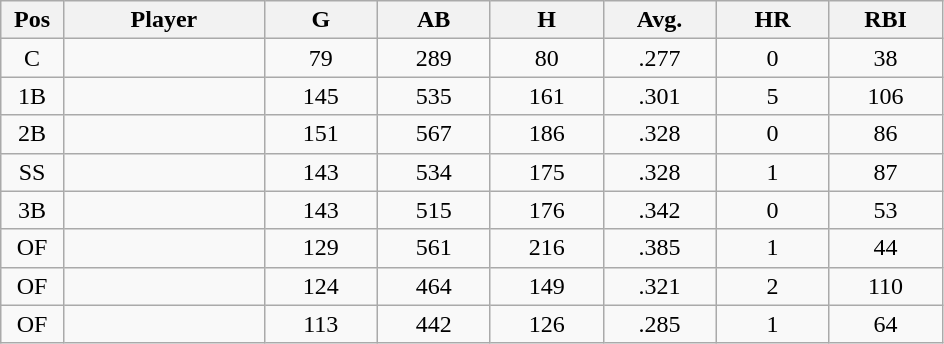<table class="wikitable sortable">
<tr>
<th bgcolor="#DDDDFF" width="5%">Pos</th>
<th bgcolor="#DDDDFF" width="16%">Player</th>
<th bgcolor="#DDDDFF" width="9%">G</th>
<th bgcolor="#DDDDFF" width="9%">AB</th>
<th bgcolor="#DDDDFF" width="9%">H</th>
<th bgcolor="#DDDDFF" width="9%">Avg.</th>
<th bgcolor="#DDDDFF" width="9%">HR</th>
<th bgcolor="#DDDDFF" width="9%">RBI</th>
</tr>
<tr align="center">
<td>C</td>
<td></td>
<td>79</td>
<td>289</td>
<td>80</td>
<td>.277</td>
<td>0</td>
<td>38</td>
</tr>
<tr align="center">
<td>1B</td>
<td></td>
<td>145</td>
<td>535</td>
<td>161</td>
<td>.301</td>
<td>5</td>
<td>106</td>
</tr>
<tr align="center">
<td>2B</td>
<td></td>
<td>151</td>
<td>567</td>
<td>186</td>
<td>.328</td>
<td>0</td>
<td>86</td>
</tr>
<tr align="center">
<td>SS</td>
<td></td>
<td>143</td>
<td>534</td>
<td>175</td>
<td>.328</td>
<td>1</td>
<td>87</td>
</tr>
<tr align="center">
<td>3B</td>
<td></td>
<td>143</td>
<td>515</td>
<td>176</td>
<td>.342</td>
<td>0</td>
<td>53</td>
</tr>
<tr align="center">
<td>OF</td>
<td></td>
<td>129</td>
<td>561</td>
<td>216</td>
<td>.385</td>
<td>1</td>
<td>44</td>
</tr>
<tr align="center">
<td>OF</td>
<td></td>
<td>124</td>
<td>464</td>
<td>149</td>
<td>.321</td>
<td>2</td>
<td>110</td>
</tr>
<tr align="center">
<td>OF</td>
<td></td>
<td>113</td>
<td>442</td>
<td>126</td>
<td>.285</td>
<td>1</td>
<td>64</td>
</tr>
</table>
